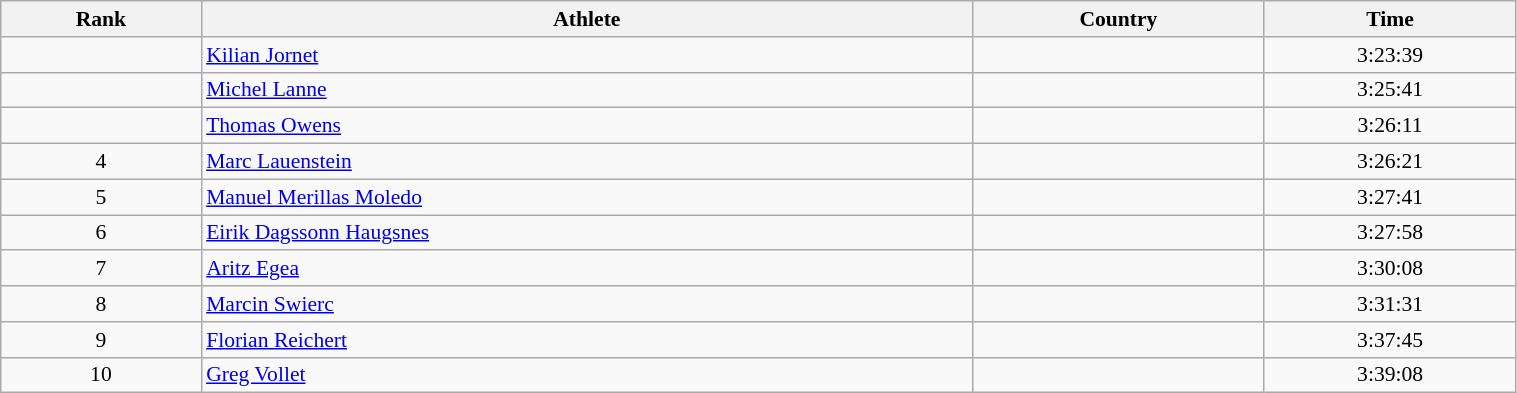<table class="wikitable" width=80% style="font-size:90%; text-align:center;">
<tr>
<th>Rank</th>
<th>Athlete</th>
<th>Country</th>
<th>Time</th>
</tr>
<tr>
<td></td>
<td align=left><a href='#'>Kilian Jornet</a></td>
<td align=left></td>
<td>3:23:39</td>
</tr>
<tr>
<td></td>
<td align=left><a href='#'>Michel Lanne</a></td>
<td align=left></td>
<td>3:25:41</td>
</tr>
<tr>
<td></td>
<td align=left><a href='#'>Thomas Owens</a></td>
<td align=left></td>
<td>3:26:11</td>
</tr>
<tr>
<td>4</td>
<td align=left><a href='#'>Marc Lauenstein</a></td>
<td align=left></td>
<td>3:26:21</td>
</tr>
<tr>
<td>5</td>
<td align=left><a href='#'>Manuel Merillas Moledo</a></td>
<td align=left></td>
<td>3:27:41</td>
</tr>
<tr>
<td>6</td>
<td align=left><a href='#'>Eirik Dagssonn Haugsnes</a></td>
<td align=left></td>
<td>3:27:58</td>
</tr>
<tr>
<td>7</td>
<td align=left><a href='#'>Aritz Egea</a></td>
<td align=left></td>
<td>3:30:08</td>
</tr>
<tr>
<td>8</td>
<td align=left><a href='#'>Marcin Swierc</a></td>
<td align=left></td>
<td>3:31:31</td>
</tr>
<tr>
<td>9</td>
<td align=left><a href='#'>Florian Reichert</a></td>
<td align=left></td>
<td>3:37:45</td>
</tr>
<tr>
<td>10</td>
<td align=left><a href='#'>Greg Vollet</a></td>
<td align=left></td>
<td>3:39:08</td>
</tr>
</table>
